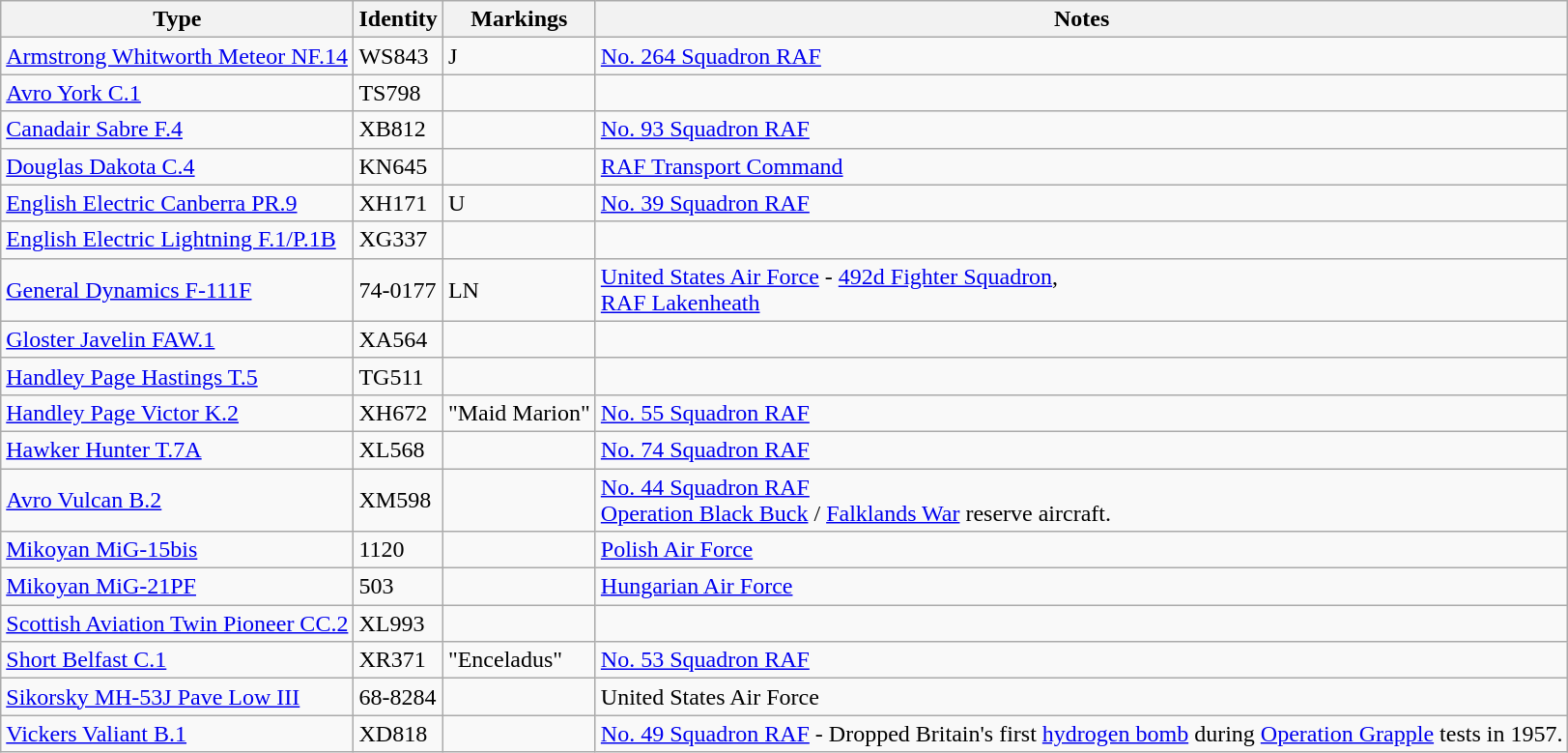<table class="wikitable sortable">
<tr>
<th>Type</th>
<th>Identity</th>
<th>Markings</th>
<th>Notes</th>
</tr>
<tr>
<td><a href='#'>Armstrong Whitworth Meteor NF.14</a></td>
<td>WS843</td>
<td>J</td>
<td><a href='#'>No. 264 Squadron RAF</a></td>
</tr>
<tr>
<td><a href='#'>Avro York C.1</a></td>
<td>TS798</td>
<td></td>
<td></td>
</tr>
<tr>
<td><a href='#'>Canadair Sabre F.4</a></td>
<td>XB812</td>
<td></td>
<td><a href='#'>No. 93 Squadron RAF</a></td>
</tr>
<tr>
<td><a href='#'>Douglas Dakota C.4</a></td>
<td>KN645</td>
<td></td>
<td><a href='#'>RAF Transport Command</a></td>
</tr>
<tr>
<td><a href='#'>English Electric Canberra PR.9</a></td>
<td>XH171</td>
<td>U</td>
<td><a href='#'>No. 39 Squadron RAF</a></td>
</tr>
<tr>
<td><a href='#'>English Electric Lightning F.1/P.1B</a></td>
<td>XG337</td>
<td></td>
<td></td>
</tr>
<tr>
<td><a href='#'>General Dynamics F-111F</a></td>
<td>74-0177</td>
<td>LN</td>
<td><a href='#'>United States Air Force</a> - <a href='#'>492d Fighter Squadron</a>,<br> <a href='#'>RAF Lakenheath</a></td>
</tr>
<tr>
<td><a href='#'>Gloster Javelin FAW.1</a></td>
<td>XA564</td>
<td></td>
<td></td>
</tr>
<tr>
<td><a href='#'>Handley Page Hastings T.5</a></td>
<td>TG511</td>
<td></td>
<td></td>
</tr>
<tr>
<td><a href='#'>Handley Page Victor K.2</a></td>
<td>XH672</td>
<td>"Maid Marion"</td>
<td><a href='#'>No. 55 Squadron RAF</a></td>
</tr>
<tr>
<td><a href='#'>Hawker Hunter T.7A</a></td>
<td>XL568</td>
<td></td>
<td><a href='#'>No. 74 Squadron RAF</a></td>
</tr>
<tr>
<td><a href='#'>Avro Vulcan B.2</a></td>
<td>XM598</td>
<td></td>
<td><a href='#'>No. 44 Squadron RAF</a> <br> <a href='#'>Operation Black Buck</a> / <a href='#'>Falklands War</a> reserve aircraft.</td>
</tr>
<tr>
<td><a href='#'>Mikoyan MiG-15bis</a></td>
<td>1120</td>
<td></td>
<td><a href='#'>Polish Air Force</a></td>
</tr>
<tr>
<td><a href='#'>Mikoyan MiG-21PF</a></td>
<td>503</td>
<td></td>
<td><a href='#'>Hungarian Air Force</a></td>
</tr>
<tr>
<td><a href='#'>Scottish Aviation Twin Pioneer CC.2</a></td>
<td>XL993</td>
<td></td>
<td></td>
</tr>
<tr>
<td><a href='#'>Short Belfast C.1</a></td>
<td>XR371</td>
<td>"Enceladus"</td>
<td><a href='#'>No. 53 Squadron RAF</a></td>
</tr>
<tr>
<td><a href='#'>Sikorsky MH-53J Pave Low III</a></td>
<td>68-8284</td>
<td></td>
<td>United States Air Force</td>
</tr>
<tr>
<td><a href='#'>Vickers Valiant B.1</a></td>
<td>XD818</td>
<td></td>
<td><a href='#'>No. 49 Squadron RAF</a> - Dropped Britain's first <a href='#'>hydrogen bomb</a>  during <a href='#'>Operation Grapple</a> tests in 1957.</td>
</tr>
</table>
